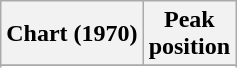<table class="wikitable plainrowheaders" style="text-align:center">
<tr>
<th scope="col">Chart (1970)</th>
<th scope="col">Peak<br>position</th>
</tr>
<tr>
</tr>
<tr>
</tr>
</table>
